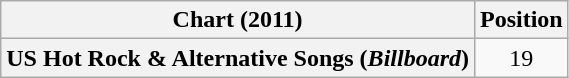<table class="wikitable plainrowheaders" style="text-align:center">
<tr>
<th scope="col">Chart (2011)</th>
<th scope="col">Position</th>
</tr>
<tr>
<th scope="row">US Hot Rock & Alternative Songs (<em>Billboard</em>)</th>
<td>19</td>
</tr>
</table>
